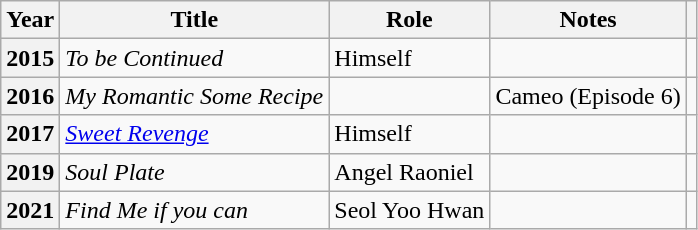<table class="wikitable plainrowheaders sortable">
<tr>
<th scope="col">Year</th>
<th scope="col">Title</th>
<th scope="col">Role</th>
<th scope="col">Notes</th>
<th scope="col" class="unsortable"></th>
</tr>
<tr>
<th scope="row">2015</th>
<td><em>To be Continued</em></td>
<td>Himself</td>
<td></td>
<td style="text-align:center"></td>
</tr>
<tr>
<th scope="row">2016</th>
<td><em>My Romantic Some Recipe</em></td>
<td></td>
<td>Cameo (Episode 6)</td>
<td style="text-align:center"></td>
</tr>
<tr>
<th scope="row">2017</th>
<td><em><a href='#'>Sweet Revenge</a></em></td>
<td>Himself</td>
<td></td>
<td style="text-align:center"></td>
</tr>
<tr>
<th scope="row">2019</th>
<td><em>Soul Plate</em></td>
<td>Angel Raoniel</td>
<td></td>
<td style="text-align:center"></td>
</tr>
<tr>
<th scope="row">2021</th>
<td><em>Find Me if you can</em></td>
<td>Seol Yoo Hwan</td>
<td></td>
<td style="text-align:center"></td>
</tr>
</table>
